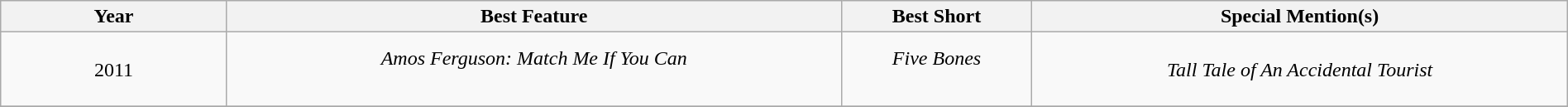<table class="wikitable" style="text-align: center;" width="100%">
<tr>
<th style="width:175px;">Year</th>
<th style="width:;">Best Feature</th>
<th style="width:;">Best Short</th>
<th style="width:;">Special Mention(s)</th>
</tr>
<tr style="height:60px">
<td>2011</td>
<td><em>Amos Ferguson: Match Me If You Can</em><br><br></td>
<td><em>Five Bones</em><br><br></td>
<td><em>Tall Tale of An Accidental Tourist</em> </td>
</tr>
<tr>
</tr>
</table>
